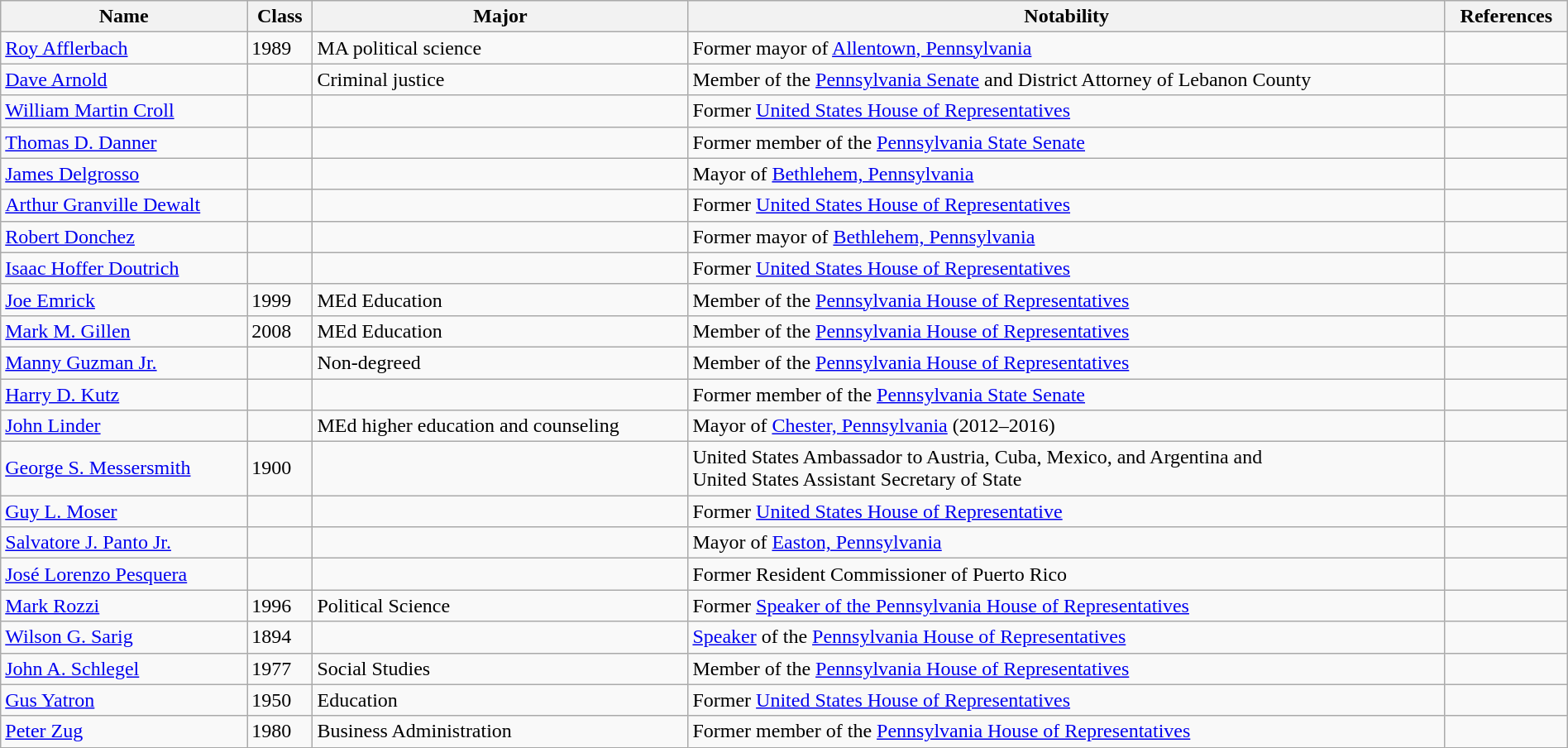<table class="wikitable sortable" style="width:100%;">
<tr>
<th>Name</th>
<th>Class</th>
<th>Major</th>
<th>Notability</th>
<th>References</th>
</tr>
<tr>
<td><a href='#'>Roy Afflerbach</a></td>
<td>1989</td>
<td>MA political science</td>
<td>Former mayor of <a href='#'>Allentown, Pennsylvania</a></td>
<td></td>
</tr>
<tr>
<td><a href='#'>Dave Arnold</a></td>
<td></td>
<td>Criminal justice</td>
<td>Member of the <a href='#'>Pennsylvania Senate</a> and District Attorney of Lebanon County</td>
<td></td>
</tr>
<tr>
<td><a href='#'>William Martin Croll</a></td>
<td></td>
<td></td>
<td>Former <a href='#'>United States House of Representatives</a></td>
<td></td>
</tr>
<tr>
<td><a href='#'>Thomas D. Danner</a></td>
<td></td>
<td></td>
<td>Former member of the <a href='#'>Pennsylvania State Senate</a></td>
<td></td>
</tr>
<tr>
<td><a href='#'>James Delgrosso</a></td>
<td></td>
<td></td>
<td>Mayor of <a href='#'>Bethlehem, Pennsylvania</a></td>
<td></td>
</tr>
<tr>
<td><a href='#'>Arthur Granville Dewalt</a></td>
<td></td>
<td></td>
<td>Former <a href='#'>United States House of Representatives</a></td>
<td></td>
</tr>
<tr>
<td><a href='#'>Robert Donchez</a></td>
<td></td>
<td></td>
<td>Former mayor of <a href='#'>Bethlehem, Pennsylvania</a></td>
<td></td>
</tr>
<tr>
<td><a href='#'>Isaac Hoffer Doutrich</a></td>
<td></td>
<td></td>
<td>Former <a href='#'>United States House of Representatives</a></td>
<td></td>
</tr>
<tr>
<td><a href='#'>Joe Emrick</a></td>
<td>1999</td>
<td>MEd Education</td>
<td>Member of the <a href='#'>Pennsylvania House of Representatives</a></td>
<td></td>
</tr>
<tr>
<td><a href='#'>Mark M. Gillen</a></td>
<td>2008</td>
<td>MEd Education</td>
<td>Member of the <a href='#'>Pennsylvania House of Representatives</a></td>
<td></td>
</tr>
<tr>
<td><a href='#'>Manny Guzman Jr.</a></td>
<td></td>
<td>Non-degreed</td>
<td>Member of the <a href='#'>Pennsylvania House of Representatives</a></td>
<td></td>
</tr>
<tr>
<td><a href='#'>Harry D. Kutz</a></td>
<td></td>
<td></td>
<td>Former member of the <a href='#'>Pennsylvania State Senate</a></td>
<td></td>
</tr>
<tr>
<td><a href='#'>John Linder</a></td>
<td></td>
<td>MEd higher education and counseling</td>
<td>Mayor of <a href='#'>Chester, Pennsylvania</a> (2012–2016)</td>
<td></td>
</tr>
<tr>
<td><a href='#'>George S. Messersmith</a></td>
<td>1900</td>
<td></td>
<td>United States Ambassador to Austria, Cuba, Mexico, and Argentina and<br>United States Assistant Secretary of State</td>
<td></td>
</tr>
<tr>
<td><a href='#'>Guy L. Moser</a></td>
<td></td>
<td></td>
<td>Former <a href='#'>United States House of Representative</a></td>
<td></td>
</tr>
<tr>
<td><a href='#'>Salvatore J. Panto Jr.</a></td>
<td></td>
<td></td>
<td>Mayor of <a href='#'>Easton, Pennsylvania</a></td>
<td></td>
</tr>
<tr>
<td><a href='#'>José Lorenzo Pesquera</a></td>
<td></td>
<td></td>
<td>Former Resident Commissioner of Puerto Rico</td>
<td></td>
</tr>
<tr>
<td><a href='#'>Mark Rozzi</a></td>
<td>1996</td>
<td>Political Science</td>
<td>Former <a href='#'>Speaker of the Pennsylvania House of Representatives</a></td>
<td></td>
</tr>
<tr>
<td><a href='#'>Wilson G. Sarig</a></td>
<td>1894</td>
<td></td>
<td><a href='#'>Speaker</a> of the <a href='#'>Pennsylvania House of Representatives</a></td>
<td></td>
</tr>
<tr>
<td><a href='#'>John A. Schlegel</a></td>
<td>1977</td>
<td>Social Studies</td>
<td>Member of the <a href='#'>Pennsylvania House of Representatives</a></td>
<td></td>
</tr>
<tr>
<td><a href='#'>Gus Yatron</a></td>
<td>1950</td>
<td>Education</td>
<td>Former <a href='#'>United States House of Representatives</a></td>
<td></td>
</tr>
<tr>
<td><a href='#'>Peter Zug</a></td>
<td>1980</td>
<td>Business Administration</td>
<td>Former member of the <a href='#'>Pennsylvania House of Representatives</a></td>
<td></td>
</tr>
</table>
